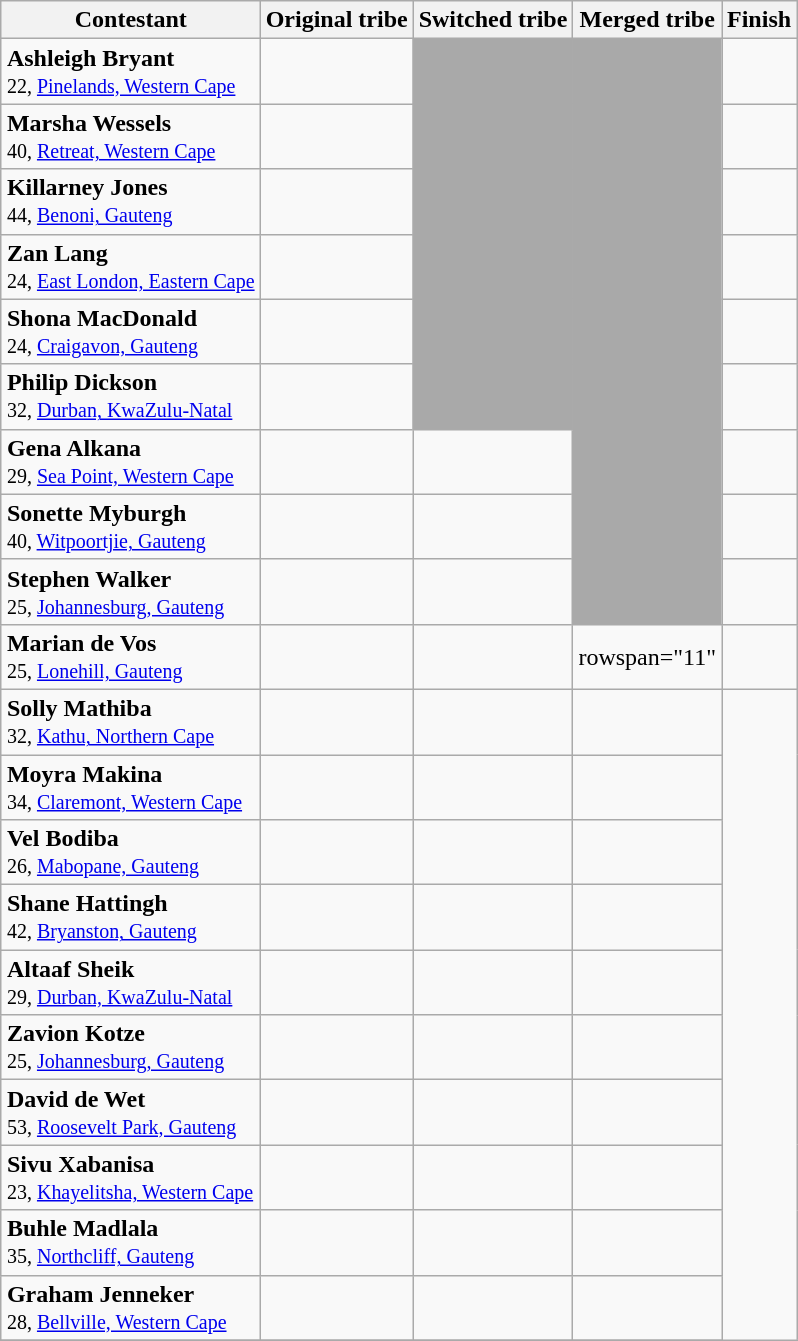<table class="wikitable sortable nowrap" style="margin:auto; text-align:center">
<tr>
<th>Contestant</th>
<th>Original tribe</th>
<th>Switched tribe</th>
<th>Merged tribe</th>
<th>Finish</th>
</tr>
<tr>
<td align="left"><strong>Ashleigh Bryant</strong><br><small>22, <a href='#'>Pinelands, Western Cape</a></small></td>
<td></td>
<td bgcolor="darkgray" rowspan="6"></td>
<td bgcolor="darkgray" rowspan="9"></td>
<td></td>
</tr>
<tr>
<td align="left"><strong>Marsha Wessels</strong><br><small>40, <a href='#'>Retreat, Western Cape</a></small></td>
<td></td>
<td></td>
</tr>
<tr>
<td align="left"><strong>Killarney Jones</strong><br><small>44, <a href='#'>Benoni, Gauteng</a></small></td>
<td></td>
<td></td>
</tr>
<tr>
<td align="left"><strong>Zan Lang</strong><br><small>24, <a href='#'>East London, Eastern Cape</a></small></td>
<td></td>
<td></td>
</tr>
<tr>
<td align="left"><strong>Shona MacDonald</strong><br><small>24, <a href='#'>Craigavon, Gauteng</a></small></td>
<td></td>
<td></td>
</tr>
<tr>
<td align="left"><strong>Philip Dickson</strong><br><small>32, <a href='#'>Durban, KwaZulu-Natal</a></small></td>
<td></td>
<td></td>
</tr>
<tr>
<td align="left"><strong>Gena Alkana</strong><br><small>29, <a href='#'>Sea Point, Western Cape</a></small></td>
<td></td>
<td></td>
<td></td>
</tr>
<tr>
<td align="left"><strong>Sonette Myburgh</strong><br><small>40, <a href='#'>Witpoortjie, Gauteng</a></small></td>
<td></td>
<td></td>
<td></td>
</tr>
<tr>
<td align="left"><strong>Stephen Walker</strong><br><small>25, <a href='#'>Johannesburg, Gauteng</a></small></td>
<td></td>
<td></td>
<td></td>
</tr>
<tr>
<td align="left"><strong>Marian de Vos</strong><br><small>25, <a href='#'>Lonehill, Gauteng</a></small></td>
<td></td>
<td></td>
<td>rowspan="11" </td>
<td></td>
</tr>
<tr>
<td align="left"><strong>Solly Mathiba</strong><br><small>32, <a href='#'>Kathu, Northern Cape</a></small></td>
<td></td>
<td></td>
<td></td>
</tr>
<tr>
<td align="left"><strong>Moyra Makina</strong><br><small>34, <a href='#'>Claremont, Western Cape</a></small></td>
<td></td>
<td></td>
<td></td>
</tr>
<tr>
<td align="left"><strong>Vel Bodiba</strong><br><small>26, <a href='#'>Mabopane, Gauteng</a></small></td>
<td></td>
<td></td>
<td></td>
</tr>
<tr>
<td align="left"><strong>Shane Hattingh</strong><br><small>42, <a href='#'>Bryanston, Gauteng</a></small></td>
<td></td>
<td></td>
<td></td>
</tr>
<tr>
<td align="left"><strong>Altaaf Sheik</strong><br><small>29, <a href='#'> Durban, KwaZulu-Natal</a></small></td>
<td></td>
<td></td>
<td></td>
</tr>
<tr>
<td align="left"><strong>Zavion Kotze</strong><br><small>25, <a href='#'>Johannesburg, Gauteng</a></small></td>
<td></td>
<td></td>
<td></td>
</tr>
<tr>
<td align="left"><strong>David de Wet</strong><br><small>53, <a href='#'>Roosevelt Park, Gauteng</a></small></td>
<td></td>
<td></td>
<td></td>
</tr>
<tr>
<td align="left"><strong>Sivu Xabanisa</strong><br><small>23, <a href='#'>Khayelitsha, Western Cape</a></small></td>
<td></td>
<td></td>
<td></td>
</tr>
<tr>
<td align="left"><strong>Buhle Madlala</strong><br><small>35, <a href='#'>Northcliff, Gauteng</a></small></td>
<td></td>
<td></td>
<td></td>
</tr>
<tr>
<td align="left"><strong>Graham Jenneker</strong><br><small>28, <a href='#'>Bellville, Western Cape</a></small></td>
<td></td>
<td></td>
<td></td>
</tr>
<tr>
</tr>
</table>
